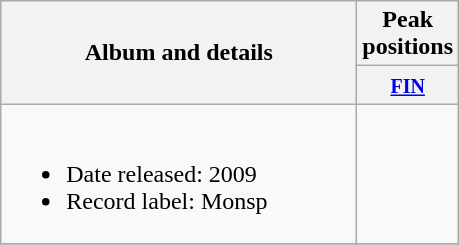<table class="wikitable">
<tr>
<th align="center" rowspan="2" width="230">Album and details</th>
<th align="center" colspan="1" width="20">Peak positions</th>
</tr>
<tr>
<th width="20"><small><a href='#'>FIN</a><br></small></th>
</tr>
<tr>
<td><br><ul><li>Date released: 2009</li><li>Record label: Monsp</li></ul></td>
<td style="text-align:center;"></td>
</tr>
<tr>
</tr>
</table>
